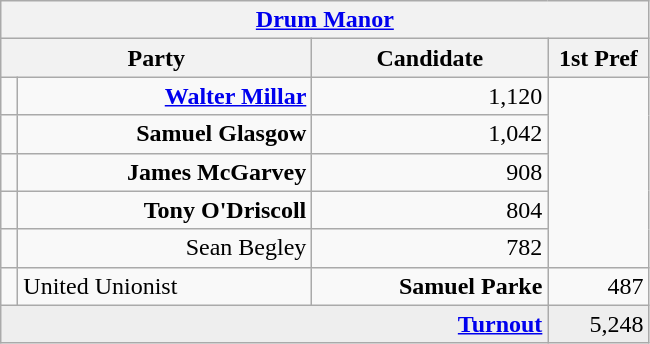<table class="wikitable">
<tr>
<th colspan="4" align="center"><a href='#'>Drum Manor</a></th>
</tr>
<tr>
<th colspan="2" align="center" width=200>Party</th>
<th width=150>Candidate</th>
<th width=60>1st Pref</th>
</tr>
<tr>
<td></td>
<td align="right"><strong><a href='#'>Walter Millar</a></strong></td>
<td align="right">1,120</td>
</tr>
<tr>
<td></td>
<td align="right"><strong>Samuel Glasgow</strong></td>
<td align="right">1,042</td>
</tr>
<tr>
<td></td>
<td align="right"><strong>James McGarvey</strong></td>
<td align="right">908</td>
</tr>
<tr>
<td></td>
<td align="right"><strong>Tony O'Driscoll</strong></td>
<td align="right">804</td>
</tr>
<tr>
<td></td>
<td align="right">Sean Begley</td>
<td align="right">782</td>
</tr>
<tr>
<td bgcolor=></td>
<td>United Unionist</td>
<td align="right"><strong>Samuel Parke</strong></td>
<td align="right">487</td>
</tr>
<tr bgcolor="EEEEEE">
<td colspan=3 align="right"><strong><a href='#'>Turnout</a></strong></td>
<td align="right">5,248</td>
</tr>
</table>
